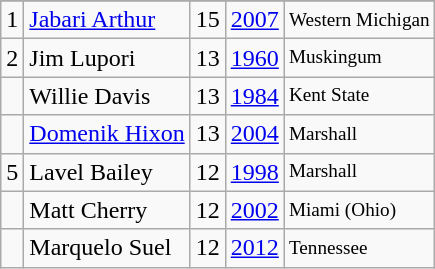<table class="wikitable">
<tr>
</tr>
<tr>
<td>1</td>
<td><a href='#'>Jabari Arthur</a></td>
<td>15</td>
<td><a href='#'>2007</a></td>
<td style="font-size:80%;">Western Michigan</td>
</tr>
<tr>
<td>2</td>
<td>Jim Lupori</td>
<td>13</td>
<td><a href='#'>1960</a></td>
<td style="font-size:80%;">Muskingum</td>
</tr>
<tr>
<td></td>
<td>Willie Davis</td>
<td>13</td>
<td><a href='#'>1984</a></td>
<td style="font-size:80%;">Kent State</td>
</tr>
<tr>
<td></td>
<td><a href='#'>Domenik Hixon</a></td>
<td>13</td>
<td><a href='#'>2004</a></td>
<td style="font-size:80%;">Marshall</td>
</tr>
<tr>
<td>5</td>
<td>Lavel Bailey</td>
<td>12</td>
<td><a href='#'>1998</a></td>
<td style="font-size:80%;">Marshall</td>
</tr>
<tr>
<td></td>
<td>Matt Cherry</td>
<td>12</td>
<td><a href='#'>2002</a></td>
<td style="font-size:80%;">Miami (Ohio)</td>
</tr>
<tr>
<td></td>
<td>Marquelo Suel</td>
<td>12</td>
<td><a href='#'>2012</a></td>
<td style="font-size:80%;">Tennessee</td>
</tr>
</table>
